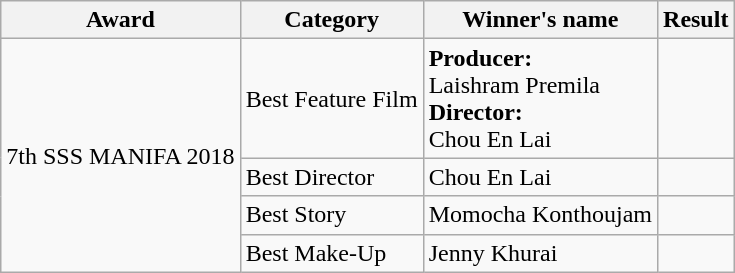<table class="wikitable sortable">
<tr>
<th>Award</th>
<th>Category</th>
<th>Winner's name</th>
<th>Result</th>
</tr>
<tr>
<td rowspan="4">7th SSS MANIFA 2018</td>
<td>Best Feature Film</td>
<td><strong>Producer:</strong><br>Laishram Premila<br><strong>Director:</strong><br>Chou En Lai</td>
<td></td>
</tr>
<tr>
<td>Best Director</td>
<td>Chou En Lai</td>
<td></td>
</tr>
<tr>
<td>Best Story</td>
<td>Momocha Konthoujam</td>
<td></td>
</tr>
<tr>
<td>Best Make-Up</td>
<td>Jenny Khurai</td>
<td></td>
</tr>
</table>
